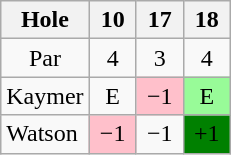<table class="wikitable" style="text-align:center">
<tr>
<th>Hole</th>
<th> 10 </th>
<th> 17 </th>
<th> 18 </th>
</tr>
<tr>
<td>Par</td>
<td>4</td>
<td>3</td>
<td>4</td>
</tr>
<tr>
<td align=left> Kaymer</td>
<td>E</td>
<td style="background:Pink;">−1</td>
<td style="background:PaleGreen;">E</td>
</tr>
<tr>
<td align=left> Watson</td>
<td style="background:Pink;">−1</td>
<td>−1</td>
<td style="background:Green;">+1</td>
</tr>
</table>
